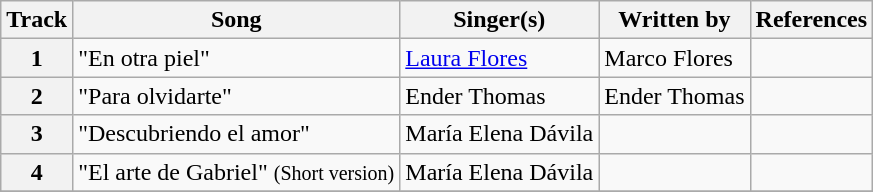<table class="wikitable plainrowheaders">
<tr>
<th scope="col">Track</th>
<th scope="col">Song</th>
<th scope="col">Singer(s)</th>
<th scope="col">Written by</th>
<th scope="col">References</th>
</tr>
<tr>
<th scope="row">1</th>
<td>"En otra piel"</td>
<td><a href='#'>Laura Flores</a></td>
<td>Marco Flores</td>
<td></td>
</tr>
<tr>
<th scope="row">2</th>
<td>"Para olvidarte"</td>
<td>Ender Thomas</td>
<td>Ender Thomas</td>
<td></td>
</tr>
<tr>
<th scope="row">3</th>
<td>"Descubriendo el amor"</td>
<td>María Elena Dávila</td>
<td></td>
<td></td>
</tr>
<tr>
<th scope="row">4</th>
<td>"El arte de Gabriel" <small>(Short version)</small></td>
<td>María Elena Dávila</td>
<td></td>
<td></td>
</tr>
<tr>
</tr>
</table>
